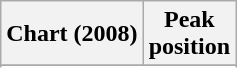<table class="wikitable sortable plainrowheaders" style="text-align:center">
<tr>
<th scope="col">Chart (2008)</th>
<th scope="col">Peak<br>position</th>
</tr>
<tr>
</tr>
<tr>
</tr>
<tr>
</tr>
</table>
